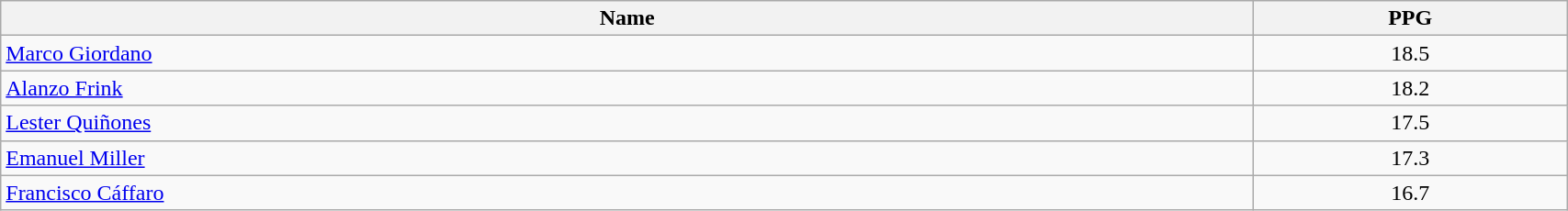<table class=wikitable width="90%">
<tr>
<th width="80%">Name</th>
<th width="20%">PPG</th>
</tr>
<tr>
<td> <a href='#'>Marco Giordano</a></td>
<td align=center>18.5</td>
</tr>
<tr>
<td> <a href='#'>Alanzo Frink</a></td>
<td align=center>18.2</td>
</tr>
<tr>
<td> <a href='#'>Lester Quiñones</a></td>
<td align=center>17.5</td>
</tr>
<tr>
<td> <a href='#'>Emanuel Miller</a></td>
<td align=center>17.3</td>
</tr>
<tr>
<td> <a href='#'>Francisco Cáffaro</a></td>
<td align=center>16.7</td>
</tr>
</table>
